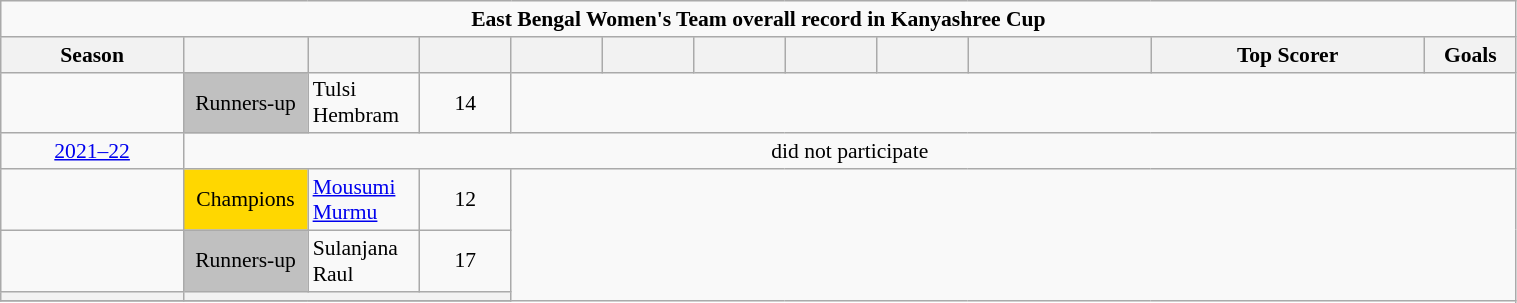<table class="wikitable" style="font-size:90%; width:80%; text-align:center">
<tr>
<td Colspan="12"><strong>East Bengal Women's Team overall record in Kanyashree Cup</strong></td>
</tr>
<tr>
<th width="10%">Season</th>
<th width="5%"></th>
<th width="5%"></th>
<th width="5%"></th>
<th width="5%"></th>
<th width="5%"></th>
<th width="5%"></th>
<th width="5%"></th>
<th width="5%"></th>
<th width="10%"></th>
<th width="15%">Top Scorer</th>
<th width="5%">Goals</th>
</tr>
<tr>
<td></td>
<td bgcolor=silver>Runners-up</td>
<td align=left> Tulsi Hembram</td>
<td>14</td>
</tr>
<tr>
<td><a href='#'>2021–22</a></td>
<td colspan=11>did not participate</td>
</tr>
<tr>
<td></td>
<td bgcolor=gold>Champions</td>
<td align=left> <a href='#'>Mousumi Murmu</a></td>
<td>12</td>
</tr>
<tr>
<td></td>
<td bgcolor=silver>Runners-up</td>
<td align=left> Sulanjana Raul</td>
<td>17</td>
</tr>
<tr>
<th Total></th>
<th colspan=3></th>
</tr>
<tr>
</tr>
</table>
